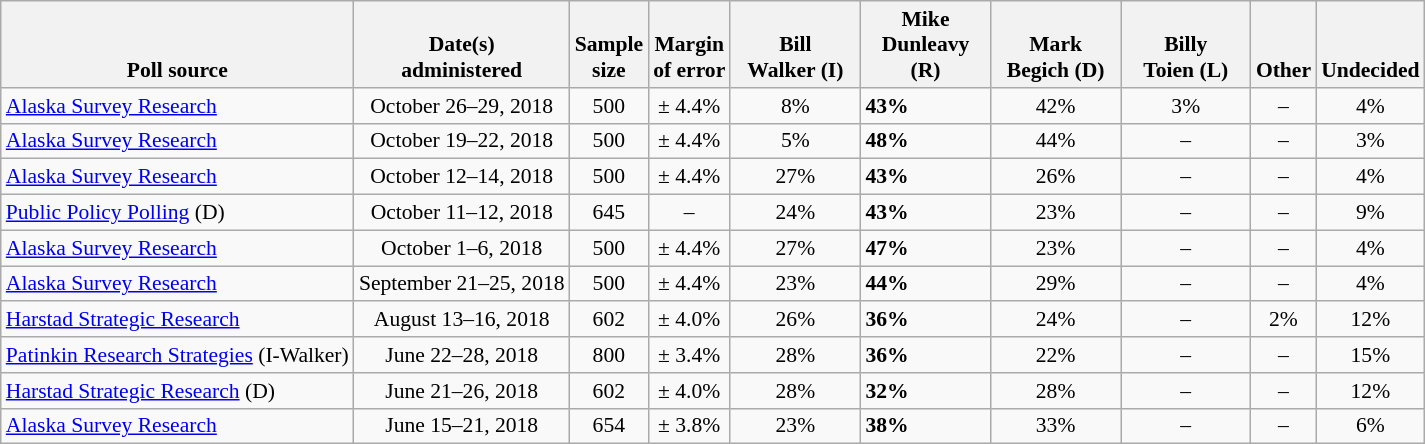<table class="wikitable" style="font-size:90%">
<tr valign=bottom>
<th>Poll source</th>
<th>Date(s)<br>administered</th>
<th>Sample<br>size</th>
<th>Margin<br>of error</th>
<th style="width:80px;">Bill<br>Walker (I)</th>
<th style="width:80px;">Mike<br>Dunleavy (R)</th>
<th style="width:80px;">Mark<br>Begich (D)</th>
<th style="width:80px;">Billy<br>Toien (L)</th>
<th>Other</th>
<th>Undecided</th>
</tr>
<tr>
<td><a href='#'>Alaska Survey Research</a></td>
<td align=center>October 26–29, 2018</td>
<td align=center>500</td>
<td align=center>± 4.4%</td>
<td align=center>8%</td>
<td><strong>43%</strong></td>
<td align=center>42%</td>
<td align=center>3%</td>
<td align=center>–</td>
<td align=center>4%</td>
</tr>
<tr>
<td><a href='#'>Alaska Survey Research</a></td>
<td align=center>October 19–22, 2018</td>
<td align=center>500</td>
<td align=center>± 4.4%</td>
<td align=center>5%</td>
<td><strong>48%</strong></td>
<td align=center>44%</td>
<td align=center>–</td>
<td align=center>–</td>
<td align=center>3%</td>
</tr>
<tr>
<td><a href='#'>Alaska Survey Research</a></td>
<td align=center>October 12–14, 2018</td>
<td align=center>500</td>
<td align=center>± 4.4%</td>
<td align=center>27%</td>
<td><strong>43%</strong></td>
<td align=center>26%</td>
<td align=center>–</td>
<td align=center>–</td>
<td align=center>4%</td>
</tr>
<tr>
<td><a href='#'>Public Policy Polling</a> (D)</td>
<td align=center>October 11–12, 2018</td>
<td align=center>645</td>
<td align=center>–</td>
<td align=center>24%</td>
<td><strong>43%</strong></td>
<td align=center>23%</td>
<td align=center>–</td>
<td align=center>–</td>
<td align=center>9%</td>
</tr>
<tr>
<td><a href='#'>Alaska Survey Research</a></td>
<td align=center>October 1–6, 2018</td>
<td align=center>500</td>
<td align=center>± 4.4%</td>
<td align=center>27%</td>
<td><strong>47%</strong></td>
<td align=center>23%</td>
<td align=center>–</td>
<td align=center>–</td>
<td align=center>4%</td>
</tr>
<tr>
<td><a href='#'>Alaska Survey Research</a></td>
<td align=center>September 21–25, 2018</td>
<td align=center>500</td>
<td align=center>± 4.4%</td>
<td align=center>23%</td>
<td><strong>44%</strong></td>
<td align=center>29%</td>
<td align=center>–</td>
<td align=center>–</td>
<td align=center>4%</td>
</tr>
<tr>
<td><a href='#'>Harstad Strategic Research</a></td>
<td align=center>August 13–16, 2018</td>
<td align=center>602</td>
<td align=center>± 4.0%</td>
<td align=center>26%</td>
<td><strong>36%</strong></td>
<td align=center>24%</td>
<td align=center>–</td>
<td align=center>2%</td>
<td align=center>12%</td>
</tr>
<tr>
<td><a href='#'>Patinkin Research Strategies</a> (I-Walker)</td>
<td align=center>June 22–28, 2018</td>
<td align=center>800</td>
<td align=center>± 3.4%</td>
<td align=center>28%</td>
<td><strong>36%</strong></td>
<td align=center>22%</td>
<td align=center>–</td>
<td align=center>–</td>
<td align=center>15%</td>
</tr>
<tr>
<td><a href='#'>Harstad Strategic Research</a> (D)</td>
<td align=center>June 21–26, 2018</td>
<td align=center>602</td>
<td align=center>± 4.0%</td>
<td align=center>28%</td>
<td><strong>32%</strong></td>
<td align=center>28%</td>
<td align=center>–</td>
<td align=center>–</td>
<td align=center>12%</td>
</tr>
<tr>
<td><a href='#'>Alaska Survey Research</a></td>
<td align=center>June 15–21, 2018</td>
<td align=center>654</td>
<td align=center>± 3.8%</td>
<td align=center>23%</td>
<td><strong>38%</strong></td>
<td align=center>33%</td>
<td align=center>–</td>
<td align=center>–</td>
<td align=center>6%</td>
</tr>
</table>
